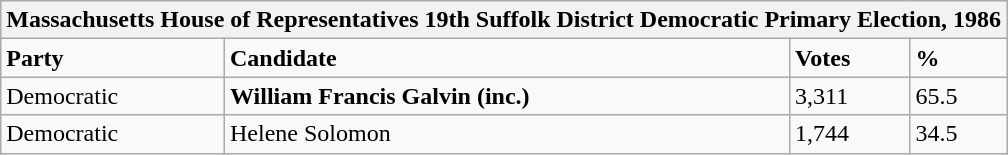<table class="wikitable">
<tr>
<th colspan="4">Massachusetts House of Representatives 19th Suffolk District Democratic Primary Election, 1986</th>
</tr>
<tr>
<td><strong>Party</strong></td>
<td><strong>Candidate</strong></td>
<td><strong>Votes</strong></td>
<td><strong>%</strong></td>
</tr>
<tr>
<td>Democratic</td>
<td><strong>William Francis Galvin (inc.)</strong></td>
<td>3,311</td>
<td>65.5</td>
</tr>
<tr>
<td>Democratic</td>
<td>Helene Solomon</td>
<td>1,744</td>
<td>34.5</td>
</tr>
</table>
